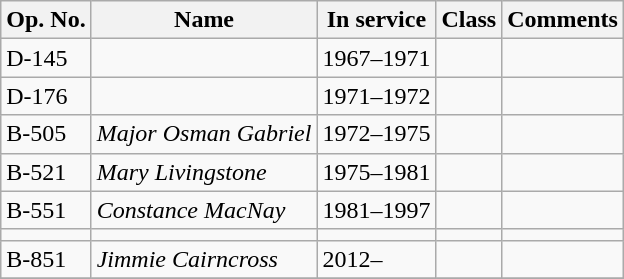<table class="wikitable">
<tr>
<th>Op. No.</th>
<th>Name</th>
<th>In service </th>
<th>Class</th>
<th>Comments</th>
</tr>
<tr>
<td>D-145</td>
<td></td>
<td>1967–1971</td>
<td></td>
<td></td>
</tr>
<tr>
<td>D-176</td>
<td></td>
<td>1971–1972</td>
<td></td>
<td></td>
</tr>
<tr>
<td>B-505</td>
<td><em>Major Osman Gabriel</em></td>
<td>1972–1975</td>
<td></td>
<td></td>
</tr>
<tr>
<td>B-521</td>
<td><em>Mary Livingstone</em></td>
<td>1975–1981</td>
<td></td>
<td></td>
</tr>
<tr>
<td>B-551</td>
<td><em>Constance MacNay</em></td>
<td>1981–1997</td>
<td></td>
<td></td>
</tr>
<tr>
<td></td>
<td></td>
<td></td>
<td></td>
<td></td>
</tr>
<tr>
<td>B-851</td>
<td><em>Jimmie Cairncross</em></td>
<td>2012–</td>
<td></td>
<td></td>
</tr>
<tr>
</tr>
</table>
